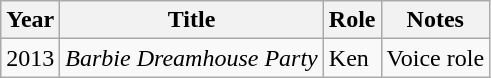<table class="wikitable sortable">
<tr>
<th>Year</th>
<th>Title</th>
<th>Role</th>
<th class="unsortable">Notes</th>
</tr>
<tr>
<td>2013</td>
<td><em>Barbie Dreamhouse Party</em></td>
<td>Ken</td>
<td>Voice role</td>
</tr>
</table>
